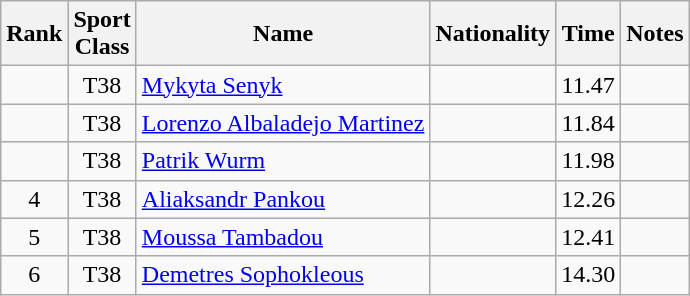<table class="wikitable sortable" style="text-align:center">
<tr>
<th>Rank</th>
<th>Sport<br>Class</th>
<th>Name</th>
<th>Nationality</th>
<th>Time</th>
<th>Notes</th>
</tr>
<tr>
<td></td>
<td>T38</td>
<td align=left><a href='#'>Mykyta Senyk</a></td>
<td align=left></td>
<td>11.47</td>
<td></td>
</tr>
<tr>
<td></td>
<td>T38</td>
<td align=left><a href='#'>Lorenzo Albaladejo Martinez</a></td>
<td align=left></td>
<td>11.84</td>
<td></td>
</tr>
<tr>
<td></td>
<td>T38</td>
<td align=left><a href='#'>Patrik Wurm</a></td>
<td align=left></td>
<td>11.98</td>
<td></td>
</tr>
<tr>
<td>4</td>
<td>T38</td>
<td align=left><a href='#'>Aliaksandr Pankou</a></td>
<td align=left></td>
<td>12.26</td>
<td></td>
</tr>
<tr>
<td>5</td>
<td>T38</td>
<td align=left><a href='#'>Moussa Tambadou</a></td>
<td align=left></td>
<td>12.41</td>
<td></td>
</tr>
<tr>
<td>6</td>
<td>T38</td>
<td align=left><a href='#'>Demetres Sophokleous</a></td>
<td align=left></td>
<td>14.30</td>
<td></td>
</tr>
</table>
